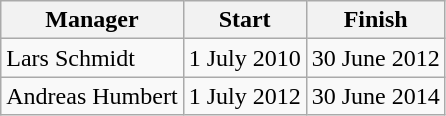<table class="wikitable">
<tr>
<th>Manager</th>
<th>Start</th>
<th>Finish</th>
</tr>
<tr align="center">
<td align="left">Lars Schmidt</td>
<td>1 July 2010</td>
<td>30 June 2012</td>
</tr>
<tr align="center">
<td align="left">Andreas Humbert</td>
<td>1 July 2012</td>
<td>30 June 2014</td>
</tr>
</table>
